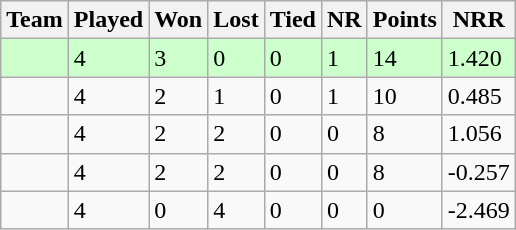<table class="wikitable">
<tr>
<th>Team</th>
<th>Played</th>
<th>Won</th>
<th>Lost</th>
<th>Tied</th>
<th>NR</th>
<th>Points</th>
<th>NRR</th>
</tr>
<tr style="background:#ccffcc">
<td></td>
<td>4</td>
<td>3</td>
<td>0</td>
<td>0</td>
<td>1</td>
<td>14</td>
<td>1.420</td>
</tr>
<tr>
<td></td>
<td>4</td>
<td>2</td>
<td>1</td>
<td>0</td>
<td>1</td>
<td>10</td>
<td>0.485</td>
</tr>
<tr>
<td></td>
<td>4</td>
<td>2</td>
<td>2</td>
<td>0</td>
<td>0</td>
<td>8</td>
<td>1.056</td>
</tr>
<tr>
<td></td>
<td>4</td>
<td>2</td>
<td>2</td>
<td>0</td>
<td>0</td>
<td>8</td>
<td>-0.257</td>
</tr>
<tr>
<td></td>
<td>4</td>
<td>0</td>
<td>4</td>
<td>0</td>
<td>0</td>
<td>0</td>
<td>-2.469</td>
</tr>
</table>
